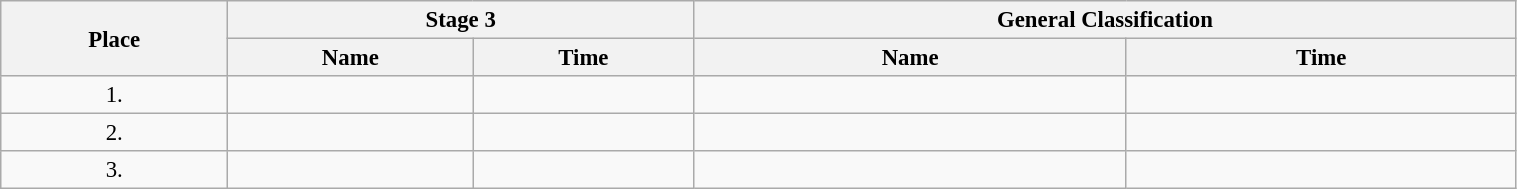<table class=wikitable style="font-size:95%" width="80%">
<tr>
<th rowspan="2">Place</th>
<th colspan="2">Stage 3</th>
<th colspan="2">General Classification</th>
</tr>
<tr>
<th>Name</th>
<th>Time</th>
<th>Name</th>
<th>Time</th>
</tr>
<tr>
<td align="center">1.</td>
<td></td>
<td></td>
<td></td>
<td></td>
</tr>
<tr>
<td align="center">2.</td>
<td></td>
<td></td>
<td></td>
<td></td>
</tr>
<tr>
<td align="center">3.</td>
<td></td>
<td></td>
<td></td>
<td></td>
</tr>
</table>
